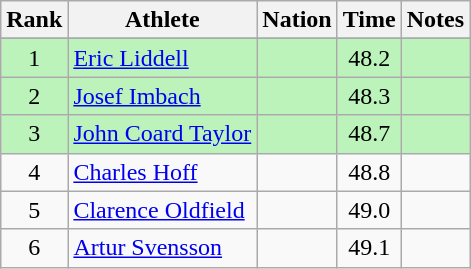<table class="wikitable sortable" style="text-align:center">
<tr>
<th>Rank</th>
<th>Athlete</th>
<th>Nation</th>
<th>Time</th>
<th>Notes</th>
</tr>
<tr>
</tr>
<tr bgcolor=bbf3bb>
<td>1</td>
<td align=left><a href='#'>Eric Liddell</a></td>
<td align=left></td>
<td>48.2</td>
<td></td>
</tr>
<tr bgcolor=bbf3bb>
<td>2</td>
<td align=left><a href='#'>Josef Imbach</a></td>
<td align=left></td>
<td>48.3</td>
<td></td>
</tr>
<tr bgcolor=bbf3bb>
<td>3</td>
<td align=left><a href='#'>John Coard Taylor</a></td>
<td align=left></td>
<td>48.7</td>
<td></td>
</tr>
<tr>
<td>4</td>
<td align=left><a href='#'>Charles Hoff</a></td>
<td align=left></td>
<td>48.8</td>
<td></td>
</tr>
<tr>
<td>5</td>
<td align=left><a href='#'>Clarence Oldfield</a></td>
<td align=left></td>
<td>49.0</td>
<td></td>
</tr>
<tr>
<td>6</td>
<td align=left><a href='#'>Artur Svensson</a></td>
<td align=left></td>
<td>49.1</td>
<td></td>
</tr>
</table>
